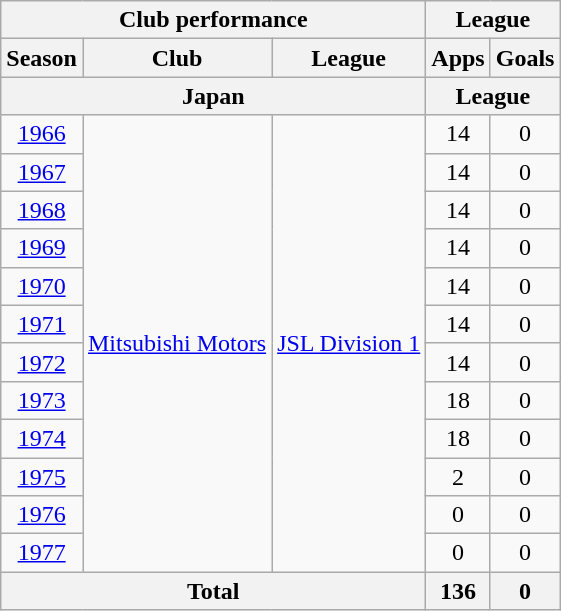<table class="wikitable" style="text-align:center;">
<tr>
<th colspan=3>Club performance</th>
<th colspan=2>League</th>
</tr>
<tr>
<th>Season</th>
<th>Club</th>
<th>League</th>
<th>Apps</th>
<th>Goals</th>
</tr>
<tr>
<th colspan=3>Japan</th>
<th colspan=2>League</th>
</tr>
<tr>
<td><a href='#'>1966</a></td>
<td rowspan=12><a href='#'>Mitsubishi Motors</a></td>
<td rowspan=12><a href='#'>JSL Division 1</a></td>
<td>14</td>
<td>0</td>
</tr>
<tr>
<td><a href='#'>1967</a></td>
<td>14</td>
<td>0</td>
</tr>
<tr>
<td><a href='#'>1968</a></td>
<td>14</td>
<td>0</td>
</tr>
<tr>
<td><a href='#'>1969</a></td>
<td>14</td>
<td>0</td>
</tr>
<tr>
<td><a href='#'>1970</a></td>
<td>14</td>
<td>0</td>
</tr>
<tr>
<td><a href='#'>1971</a></td>
<td>14</td>
<td>0</td>
</tr>
<tr>
<td><a href='#'>1972</a></td>
<td>14</td>
<td>0</td>
</tr>
<tr>
<td><a href='#'>1973</a></td>
<td>18</td>
<td>0</td>
</tr>
<tr>
<td><a href='#'>1974</a></td>
<td>18</td>
<td>0</td>
</tr>
<tr>
<td><a href='#'>1975</a></td>
<td>2</td>
<td>0</td>
</tr>
<tr>
<td><a href='#'>1976</a></td>
<td>0</td>
<td>0</td>
</tr>
<tr>
<td><a href='#'>1977</a></td>
<td>0</td>
<td>0</td>
</tr>
<tr>
<th colspan=3>Total</th>
<th>136</th>
<th>0</th>
</tr>
</table>
